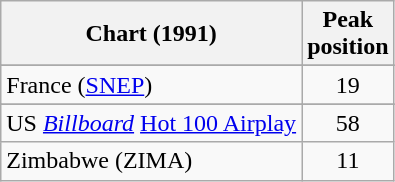<table class="wikitable sortable">
<tr>
<th>Chart (1991)</th>
<th>Peak<br>position</th>
</tr>
<tr>
</tr>
<tr>
</tr>
<tr>
</tr>
<tr>
<td>France (<a href='#'>SNEP</a>)</td>
<td align="center">19</td>
</tr>
<tr>
</tr>
<tr>
</tr>
<tr>
</tr>
<tr>
</tr>
<tr>
</tr>
<tr>
<td>US <em><a href='#'>Billboard</a></em> <a href='#'>Hot 100 Airplay</a></td>
<td align="center">58</td>
</tr>
<tr>
<td>Zimbabwe (ZIMA)</td>
<td align="center">11</td>
</tr>
</table>
